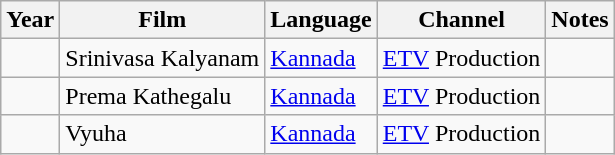<table class="wikitable">
<tr>
<th>Year</th>
<th>Film</th>
<th>Language</th>
<th>Channel</th>
<th>Notes</th>
</tr>
<tr>
<td></td>
<td>Srinivasa Kalyanam</td>
<td><a href='#'>Kannada</a></td>
<td><a href='#'>ETV</a> Production</td>
<td></td>
</tr>
<tr>
<td></td>
<td>Prema Kathegalu</td>
<td><a href='#'>Kannada</a></td>
<td><a href='#'>ETV</a> Production</td>
<td></td>
</tr>
<tr>
<td></td>
<td>Vyuha</td>
<td><a href='#'>Kannada</a></td>
<td><a href='#'>ETV</a> Production</td>
<td></td>
</tr>
</table>
